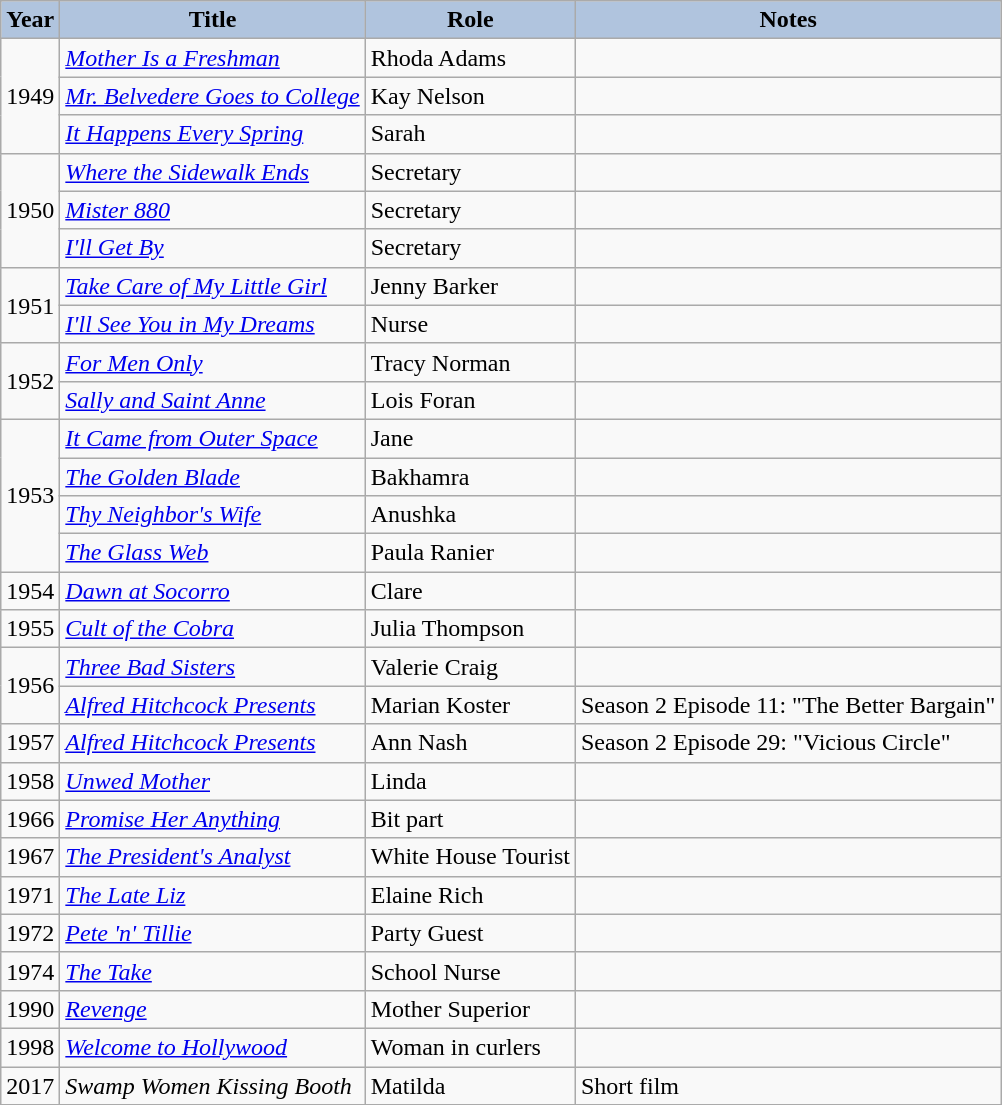<table class="wikitable sortable">
<tr>
<th style="background:#B0C4DE;">Year</th>
<th style="background:#B0C4DE;">Title</th>
<th style="background:#B0C4DE;">Role</th>
<th style="background:#B0C4DE;">Notes</th>
</tr>
<tr>
<td rowspan=3>1949</td>
<td><em><a href='#'>Mother Is a Freshman</a></em></td>
<td>Rhoda Adams</td>
<td></td>
</tr>
<tr>
<td><em><a href='#'>Mr. Belvedere Goes to College</a></em></td>
<td>Kay Nelson</td>
<td></td>
</tr>
<tr>
<td><em><a href='#'>It Happens Every Spring</a></em></td>
<td>Sarah</td>
<td></td>
</tr>
<tr>
<td rowspan=3>1950</td>
<td><em><a href='#'>Where the Sidewalk Ends</a></em></td>
<td>Secretary</td>
<td></td>
</tr>
<tr>
<td><em><a href='#'>Mister 880</a></em></td>
<td>Secretary</td>
<td></td>
</tr>
<tr>
<td><em><a href='#'>I'll Get By</a></em></td>
<td>Secretary</td>
<td></td>
</tr>
<tr>
<td rowspan=2>1951</td>
<td><em><a href='#'>Take Care of My Little Girl</a></em></td>
<td>Jenny Barker</td>
<td></td>
</tr>
<tr>
<td><em><a href='#'>I'll See You in My Dreams</a></em></td>
<td>Nurse</td>
<td></td>
</tr>
<tr>
<td rowspan=2>1952</td>
<td><em><a href='#'>For Men Only</a></em></td>
<td>Tracy Norman</td>
<td></td>
</tr>
<tr>
<td><em><a href='#'>Sally and Saint Anne</a></em></td>
<td>Lois Foran</td>
<td></td>
</tr>
<tr>
<td rowspan=4>1953</td>
<td><em><a href='#'>It Came from Outer Space</a></em></td>
<td>Jane</td>
<td></td>
</tr>
<tr>
<td><em><a href='#'>The Golden Blade</a></em></td>
<td>Bakhamra</td>
<td></td>
</tr>
<tr>
<td><em><a href='#'>Thy Neighbor's Wife</a></em></td>
<td>Anushka</td>
<td></td>
</tr>
<tr>
<td><em><a href='#'>The Glass Web</a></em></td>
<td>Paula Ranier</td>
<td></td>
</tr>
<tr>
<td>1954</td>
<td><em><a href='#'>Dawn at Socorro</a></em></td>
<td>Clare</td>
<td></td>
</tr>
<tr>
<td>1955</td>
<td><em><a href='#'>Cult of the Cobra</a></em></td>
<td>Julia Thompson</td>
<td></td>
</tr>
<tr>
<td rowspan=2>1956</td>
<td><em><a href='#'>Three Bad Sisters</a></em></td>
<td>Valerie Craig</td>
<td></td>
</tr>
<tr>
<td><em><a href='#'>Alfred Hitchcock Presents</a></em></td>
<td>Marian Koster</td>
<td>Season 2 Episode 11: "The Better Bargain"</td>
</tr>
<tr>
<td>1957</td>
<td><em><a href='#'>Alfred Hitchcock Presents</a></em></td>
<td>Ann Nash</td>
<td>Season 2 Episode 29: "Vicious Circle"</td>
</tr>
<tr>
<td>1958</td>
<td><em><a href='#'>Unwed Mother</a></em></td>
<td>Linda</td>
<td></td>
</tr>
<tr>
<td>1966</td>
<td><em><a href='#'>Promise Her Anything</a></em></td>
<td>Bit part</td>
<td></td>
</tr>
<tr>
<td>1967</td>
<td><em><a href='#'>The President's Analyst</a></em></td>
<td>White House Tourist</td>
<td></td>
</tr>
<tr>
<td>1971</td>
<td><em><a href='#'>The Late Liz</a></em></td>
<td>Elaine Rich</td>
<td></td>
</tr>
<tr>
<td>1972</td>
<td><em><a href='#'>Pete 'n' Tillie</a></em></td>
<td>Party Guest</td>
<td></td>
</tr>
<tr>
<td>1974</td>
<td><em><a href='#'>The Take</a></em></td>
<td>School Nurse</td>
<td></td>
</tr>
<tr>
<td>1990</td>
<td><em><a href='#'>Revenge</a></em></td>
<td>Mother Superior</td>
<td></td>
</tr>
<tr>
<td>1998</td>
<td><em><a href='#'>Welcome to Hollywood</a></em></td>
<td>Woman in curlers</td>
<td></td>
</tr>
<tr>
<td>2017</td>
<td><em>Swamp Women Kissing Booth</em></td>
<td>Matilda</td>
<td>Short film</td>
</tr>
</table>
